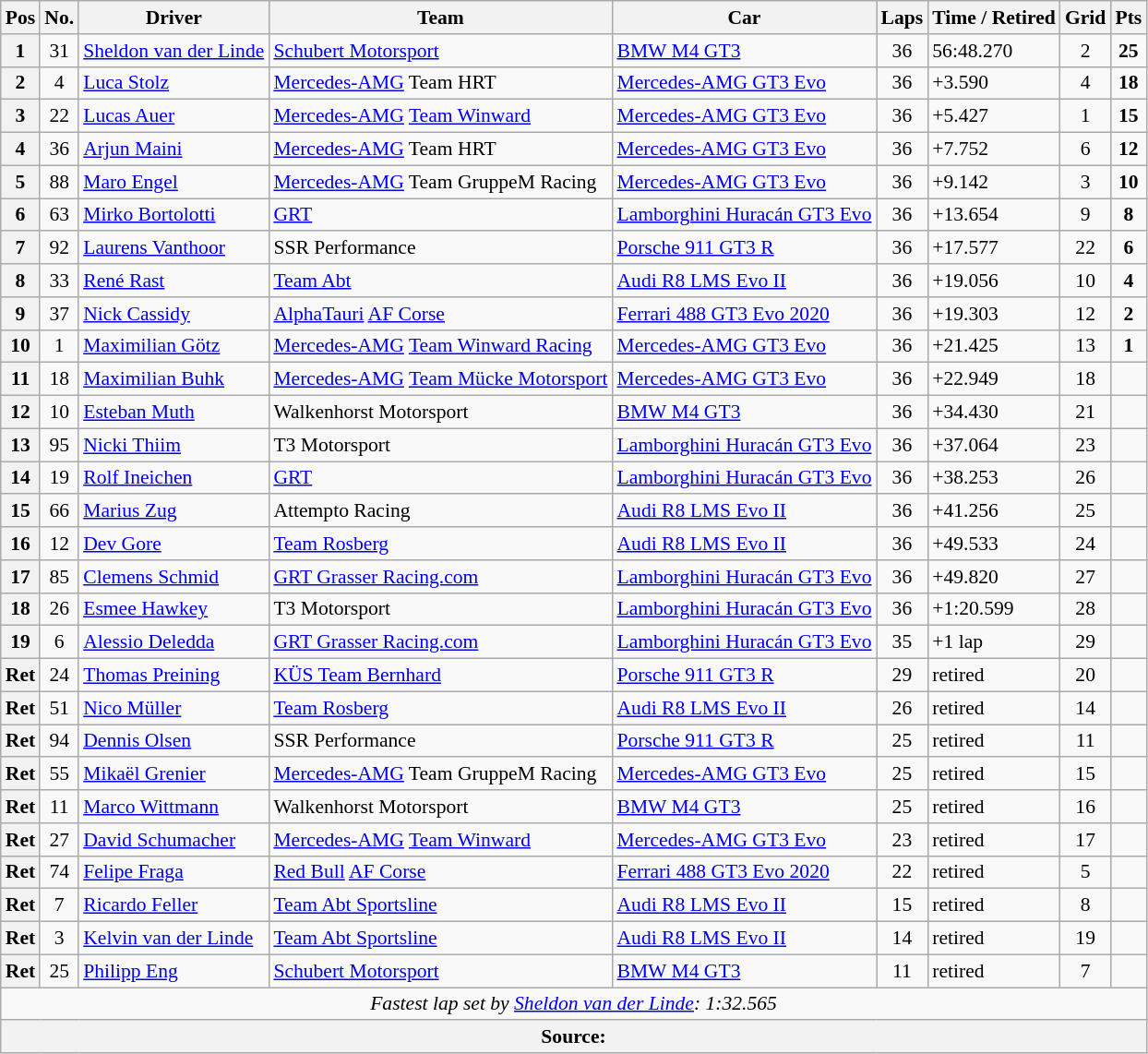<table class="wikitable" style="font-size:90%;">
<tr>
<th>Pos</th>
<th>No.</th>
<th>Driver</th>
<th>Team</th>
<th>Car</th>
<th>Laps</th>
<th>Time / Retired</th>
<th>Grid</th>
<th>Pts</th>
</tr>
<tr>
<th>1</th>
<td align="center">31</td>
<td> <a href='#'>Sheldon van der Linde</a></td>
<td><a href='#'>Schubert Motorsport</a></td>
<td><a href='#'>BMW M4 GT3</a></td>
<td align="center">36</td>
<td>56:48.270</td>
<td align="center">2</td>
<td align="center"><strong>25</strong></td>
</tr>
<tr>
<th>2</th>
<td align="center">4</td>
<td> <a href='#'>Luca Stolz</a></td>
<td><a href='#'>Mercedes-AMG</a> Team HRT</td>
<td><a href='#'>Mercedes-AMG GT3 Evo</a></td>
<td align="center">36</td>
<td>+3.590</td>
<td align="center">4</td>
<td align="center"><strong>18</strong></td>
</tr>
<tr>
<th>3</th>
<td align="center">22</td>
<td> <a href='#'>Lucas Auer</a></td>
<td><a href='#'>Mercedes-AMG</a> <a href='#'>Team Winward</a></td>
<td><a href='#'>Mercedes-AMG GT3 Evo</a></td>
<td align="center">36</td>
<td>+5.427</td>
<td align="center">1</td>
<td align="center"><strong>15</strong></td>
</tr>
<tr>
<th>4</th>
<td align="center">36</td>
<td> <a href='#'>Arjun Maini</a></td>
<td><a href='#'>Mercedes-AMG</a> Team HRT</td>
<td><a href='#'>Mercedes-AMG GT3 Evo</a></td>
<td align="center">36</td>
<td>+7.752</td>
<td align="center">6</td>
<td align="center"><strong>12</strong></td>
</tr>
<tr>
<th>5</th>
<td align="center">88</td>
<td> <a href='#'>Maro Engel</a></td>
<td><a href='#'>Mercedes-AMG</a> Team GruppeM Racing</td>
<td><a href='#'>Mercedes-AMG GT3 Evo</a></td>
<td align="center">36</td>
<td>+9.142</td>
<td align="center">3</td>
<td align="center"><strong>10</strong></td>
</tr>
<tr>
<th>6</th>
<td align="center">63</td>
<td> <a href='#'>Mirko Bortolotti</a></td>
<td><a href='#'>GRT</a></td>
<td><a href='#'>Lamborghini Huracán GT3 Evo</a></td>
<td align="center">36</td>
<td>+13.654</td>
<td align="center">9</td>
<td align="center"><strong>8</strong></td>
</tr>
<tr>
<th>7</th>
<td align="center">92</td>
<td> <a href='#'>Laurens Vanthoor</a></td>
<td>SSR Performance</td>
<td><a href='#'>Porsche 911 GT3 R</a></td>
<td align="center">36</td>
<td>+17.577</td>
<td align="center">22</td>
<td align="center"><strong>6</strong></td>
</tr>
<tr>
<th>8</th>
<td align="center">33</td>
<td> <a href='#'>René Rast</a></td>
<td><a href='#'>Team Abt</a></td>
<td><a href='#'>Audi R8 LMS Evo II</a></td>
<td align="center">36</td>
<td>+19.056</td>
<td align="center">10</td>
<td align="center"><strong>4</strong></td>
</tr>
<tr>
<th>9</th>
<td align="center">37</td>
<td> <a href='#'>Nick Cassidy</a></td>
<td><a href='#'>AlphaTauri</a> <a href='#'>AF Corse</a></td>
<td><a href='#'>Ferrari 488 GT3 Evo 2020</a></td>
<td align="center">36</td>
<td>+19.303</td>
<td align="center">12</td>
<td align="center"><strong>2</strong></td>
</tr>
<tr>
<th>10</th>
<td align="center">1</td>
<td> <a href='#'>Maximilian Götz</a></td>
<td><a href='#'>Mercedes-AMG</a> <a href='#'>Team Winward Racing</a></td>
<td><a href='#'>Mercedes-AMG GT3 Evo</a></td>
<td align="center">36</td>
<td>+21.425</td>
<td align="center">13</td>
<td align="center"><strong>1</strong></td>
</tr>
<tr>
<th>11</th>
<td align="center">18</td>
<td> <a href='#'>Maximilian Buhk</a></td>
<td><a href='#'>Mercedes-AMG</a> <a href='#'>Team Mücke Motorsport</a></td>
<td><a href='#'>Mercedes-AMG GT3 Evo</a></td>
<td align="center">36</td>
<td>+22.949</td>
<td align="center">18</td>
<td align="center"></td>
</tr>
<tr>
<th>12</th>
<td align="center">10</td>
<td> <a href='#'>Esteban Muth</a></td>
<td>Walkenhorst Motorsport</td>
<td><a href='#'>BMW M4 GT3</a></td>
<td align="center">36</td>
<td>+34.430</td>
<td align="center">21</td>
<td align="center"></td>
</tr>
<tr>
<th>13</th>
<td align="center">95</td>
<td> <a href='#'>Nicki Thiim</a></td>
<td>T3 Motorsport</td>
<td><a href='#'>Lamborghini Huracán GT3 Evo</a></td>
<td align="center">36</td>
<td>+37.064</td>
<td align="center">23</td>
<td align="center"></td>
</tr>
<tr>
<th>14</th>
<td align="center">19</td>
<td> <a href='#'>Rolf Ineichen</a></td>
<td><a href='#'>GRT</a></td>
<td><a href='#'>Lamborghini Huracán GT3 Evo</a></td>
<td align="center">36</td>
<td>+38.253</td>
<td align="center">26</td>
<td align="center"></td>
</tr>
<tr>
<th>15</th>
<td align="center">66</td>
<td> <a href='#'>Marius Zug</a></td>
<td>Attempto Racing</td>
<td><a href='#'>Audi R8 LMS Evo II</a></td>
<td align="center">36</td>
<td>+41.256</td>
<td align="center">25</td>
<td align="center"></td>
</tr>
<tr>
<th>16</th>
<td align="center">12</td>
<td> <a href='#'>Dev Gore</a></td>
<td><a href='#'>Team Rosberg</a></td>
<td><a href='#'>Audi R8 LMS Evo II</a></td>
<td align="center">36</td>
<td>+49.533</td>
<td align="center">24</td>
<td align="center"></td>
</tr>
<tr>
<th>17</th>
<td align="center">85</td>
<td> <a href='#'>Clemens Schmid</a></td>
<td><a href='#'>GRT Grasser Racing.com</a></td>
<td><a href='#'>Lamborghini Huracán GT3 Evo</a></td>
<td align="center">36</td>
<td>+49.820</td>
<td align="center">27</td>
<td align="center"></td>
</tr>
<tr>
<th>18</th>
<td align="center">26</td>
<td> <a href='#'>Esmee Hawkey</a></td>
<td>T3 Motorsport</td>
<td><a href='#'>Lamborghini Huracán GT3 Evo</a></td>
<td align="center">36</td>
<td>+1:20.599</td>
<td align="center">28</td>
<td align="center"></td>
</tr>
<tr>
<th>19</th>
<td align="center">6</td>
<td> <a href='#'>Alessio Deledda</a></td>
<td><a href='#'>GRT Grasser Racing.com</a></td>
<td><a href='#'>Lamborghini Huracán GT3 Evo</a></td>
<td align="center">35</td>
<td>+1 lap</td>
<td align="center">29</td>
<td align="center"></td>
</tr>
<tr>
<th>Ret</th>
<td align="center">24</td>
<td> <a href='#'>Thomas Preining</a></td>
<td><a href='#'>KÜS Team Bernhard</a></td>
<td><a href='#'>Porsche 911 GT3 R</a></td>
<td align="center">29</td>
<td>retired</td>
<td align="center">20</td>
<td align="center"></td>
</tr>
<tr>
<th>Ret</th>
<td align="center">51</td>
<td> <a href='#'>Nico Müller</a></td>
<td><a href='#'>Team Rosberg</a></td>
<td><a href='#'>Audi R8 LMS Evo II</a></td>
<td align="center">26</td>
<td>retired</td>
<td align="center">14</td>
<td align="center"></td>
</tr>
<tr>
<th>Ret</th>
<td align="center">94</td>
<td> <a href='#'>Dennis Olsen</a></td>
<td>SSR Performance</td>
<td><a href='#'>Porsche 911 GT3 R</a></td>
<td align="center">25</td>
<td>retired</td>
<td align="center">11</td>
<td align="center"></td>
</tr>
<tr>
<th>Ret</th>
<td align="center">55</td>
<td> <a href='#'>Mikaël Grenier</a></td>
<td><a href='#'>Mercedes-AMG</a> Team GruppeM Racing</td>
<td><a href='#'>Mercedes-AMG GT3 Evo</a></td>
<td align="center">25</td>
<td>retired</td>
<td align="center">15</td>
<td align="center"></td>
</tr>
<tr>
<th>Ret</th>
<td align="center">11</td>
<td> <a href='#'>Marco Wittmann</a></td>
<td>Walkenhorst Motorsport</td>
<td><a href='#'>BMW M4 GT3</a></td>
<td align="center">25</td>
<td>retired</td>
<td align="center">16</td>
<td align="center"></td>
</tr>
<tr>
<th>Ret</th>
<td align="center">27</td>
<td> <a href='#'>David Schumacher</a></td>
<td><a href='#'>Mercedes-AMG</a> <a href='#'>Team Winward</a></td>
<td><a href='#'>Mercedes-AMG GT3 Evo</a></td>
<td align="center">23</td>
<td>retired</td>
<td align="center">17</td>
<td align="center"></td>
</tr>
<tr>
<th>Ret</th>
<td align="center">74</td>
<td> <a href='#'>Felipe Fraga</a></td>
<td><a href='#'>Red Bull</a> <a href='#'>AF Corse</a></td>
<td><a href='#'>Ferrari 488 GT3 Evo 2020</a></td>
<td align="center">22</td>
<td>retired</td>
<td align="center">5</td>
<td align="center"></td>
</tr>
<tr>
<th>Ret</th>
<td align="center">7</td>
<td> <a href='#'>Ricardo Feller</a></td>
<td><a href='#'>Team Abt Sportsline</a></td>
<td><a href='#'>Audi R8 LMS Evo II</a></td>
<td align="center">15</td>
<td>retired</td>
<td align="center">8</td>
<td align="center"></td>
</tr>
<tr>
<th>Ret</th>
<td align="center">3</td>
<td> <a href='#'>Kelvin van der Linde</a></td>
<td><a href='#'>Team Abt Sportsline</a></td>
<td><a href='#'>Audi R8 LMS Evo II</a></td>
<td align="center">14</td>
<td>retired</td>
<td align="center">19</td>
<td align="center"></td>
</tr>
<tr>
<th>Ret</th>
<td align="center">25</td>
<td> <a href='#'>Philipp Eng</a></td>
<td><a href='#'>Schubert Motorsport</a></td>
<td><a href='#'>BMW M4 GT3</a></td>
<td align="center">11</td>
<td>retired</td>
<td align="center">7</td>
<td align="center"></td>
</tr>
<tr>
<td colspan=9 align=center><em>Fastest lap set by <a href='#'>Sheldon van der Linde</a>: 1:32.565</em></td>
</tr>
<tr>
<th colspan=9>Source:</th>
</tr>
</table>
